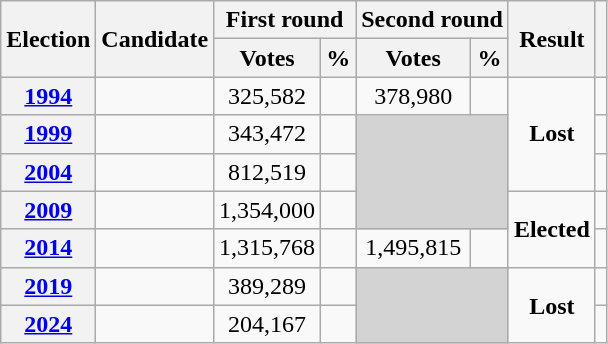<table class=wikitable style=text-align:center>
<tr>
<th rowspan="2"><strong>Election</strong></th>
<th rowspan="2"><strong>Candidate</strong></th>
<th colspan="2" scope="col">First round</th>
<th colspan="2">Second round</th>
<th rowspan="2">Result</th>
<th rowspan="2"></th>
</tr>
<tr>
<th><strong>Votes</strong></th>
<th><strong>%</strong></th>
<th><strong>Votes</strong></th>
<th><strong>%</strong></th>
</tr>
<tr>
<th><a href='#'>1994</a></th>
<td></td>
<td>325,582</td>
<td></td>
<td>378,980</td>
<td></td>
<td rowspan="3"><strong>Lost</strong> </td>
<td></td>
</tr>
<tr>
<th><a href='#'>1999</a></th>
<td></td>
<td>343,472</td>
<td></td>
<td colspan="2" rowspan="3" bgcolor="lightgrey"></td>
<td></td>
</tr>
<tr>
<th><a href='#'>2004</a></th>
<td></td>
<td>812,519</td>
<td></td>
<td></td>
</tr>
<tr>
<th><a href='#'>2009</a></th>
<td></td>
<td>1,354,000</td>
<td></td>
<td rowspan="2"><strong>Elected</strong> </td>
<td></td>
</tr>
<tr>
<th><a href='#'>2014</a></th>
<td></td>
<td>1,315,768</td>
<td></td>
<td>1,495,815</td>
<td></td>
<td></td>
</tr>
<tr>
<th><a href='#'>2019</a></th>
<td></td>
<td>389,289</td>
<td></td>
<td bgcolor=lightgrey colspan=2 rowspan=2></td>
<td rowspan=2><strong>Lost</strong> </td>
<td></td>
</tr>
<tr>
<th><a href='#'>2024</a></th>
<td></td>
<td>204,167</td>
<td></td>
<td></td>
</tr>
</table>
